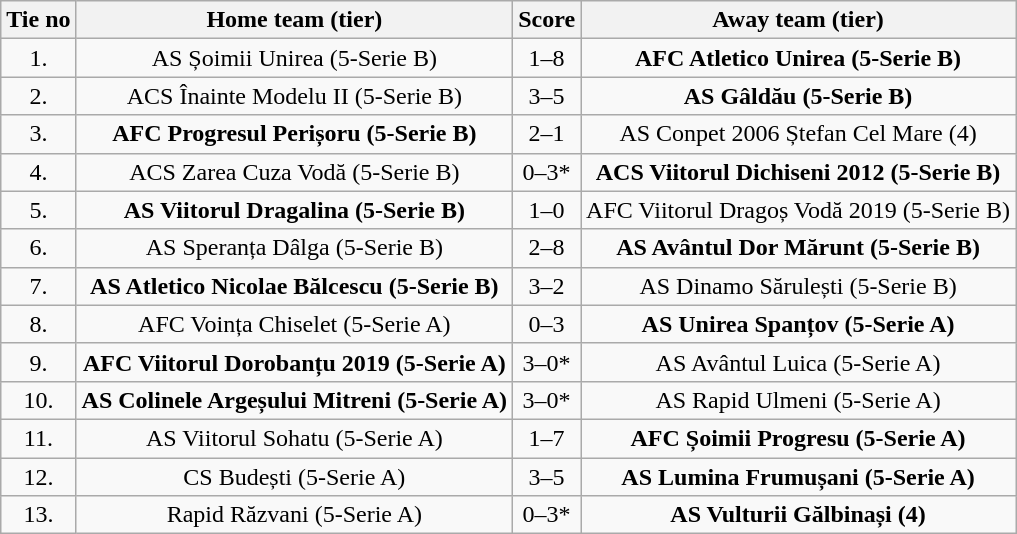<table class="wikitable" style="text-align: center">
<tr>
<th>Tie no</th>
<th>Home team (tier)</th>
<th>Score</th>
<th>Away team (tier)</th>
</tr>
<tr>
<td>1.</td>
<td>AS Șoimii Unirea (5-Serie B)</td>
<td>1–8</td>
<td><strong>AFC Atletico Unirea (5-Serie B)</strong></td>
</tr>
<tr>
<td>2.</td>
<td>ACS Înainte Modelu II (5-Serie B)</td>
<td>3–5</td>
<td><strong>AS Gâldău (5-Serie B)</strong></td>
</tr>
<tr>
<td>3.</td>
<td><strong>AFC Progresul Perișoru (5-Serie B)</strong></td>
<td>2–1</td>
<td>AS Conpet 2006 Ștefan Cel Mare (4)</td>
</tr>
<tr>
<td>4.</td>
<td>ACS Zarea Cuza Vodă (5-Serie B)</td>
<td>0–3*</td>
<td><strong>ACS Viitorul Dichiseni 2012 (5-Serie B)</strong></td>
</tr>
<tr>
<td>5.</td>
<td><strong>AS Viitorul Dragalina (5-Serie B)</strong></td>
<td>1–0</td>
<td>AFC Viitorul Dragoș Vodă 2019 (5-Serie B)</td>
</tr>
<tr>
<td>6.</td>
<td>AS Speranța Dâlga (5-Serie B)</td>
<td>2–8</td>
<td><strong>AS Avântul Dor Mărunt (5-Serie B)</strong></td>
</tr>
<tr>
<td>7.</td>
<td><strong>AS Atletico Nicolae Bălcescu (5-Serie B)</strong></td>
<td>3–2</td>
<td>AS Dinamo Sărulești (5-Serie B)</td>
</tr>
<tr>
<td>8.</td>
<td>AFC Voința Chiselet (5-Serie A)</td>
<td>0–3</td>
<td><strong>AS Unirea Spanțov (5-Serie A)</strong></td>
</tr>
<tr>
<td>9.</td>
<td><strong>AFC Viitorul Dorobanțu 2019 (5-Serie A)</strong></td>
<td>3–0*</td>
<td>AS Avântul Luica (5-Serie A)</td>
</tr>
<tr>
<td>10.</td>
<td><strong>AS Colinele Argeșului Mitreni (5-Serie A)</strong></td>
<td>3–0*</td>
<td>AS Rapid Ulmeni (5-Serie A)</td>
</tr>
<tr>
<td>11.</td>
<td>AS Viitorul Sohatu (5-Serie A)</td>
<td>1–7</td>
<td><strong>AFC Șoimii Progresu (5-Serie A)</strong></td>
</tr>
<tr>
<td>12.</td>
<td>CS Budești (5-Serie A)</td>
<td>3–5</td>
<td><strong>AS Lumina Frumușani (5-Serie A)</strong></td>
</tr>
<tr>
<td>13.</td>
<td>Rapid Răzvani (5-Serie A)</td>
<td>0–3*</td>
<td><strong>AS Vulturii Gălbinași (4)</strong></td>
</tr>
</table>
